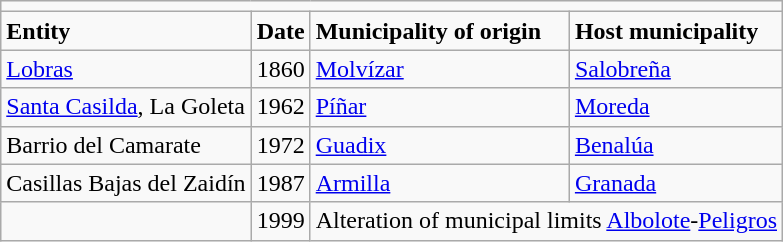<table class="wikitable">
<tr>
<td colspan="4"></td>
</tr>
<tr>
<td><strong>Entity</strong></td>
<td><strong>Date</strong></td>
<td><strong>Municipality of origin</strong></td>
<td><strong>Host municipality</strong></td>
</tr>
<tr>
<td><a href='#'>Lobras</a></td>
<td>1860</td>
<td><a href='#'>Molvízar</a></td>
<td><a href='#'>Salobreña</a></td>
</tr>
<tr>
<td><a href='#'>Santa Casilda</a>, La Goleta</td>
<td>1962</td>
<td><a href='#'>Píñar</a></td>
<td><a href='#'>Moreda</a></td>
</tr>
<tr>
<td>Barrio del Camarate</td>
<td>1972</td>
<td><a href='#'>Guadix</a></td>
<td><a href='#'>Benalúa</a></td>
</tr>
<tr>
<td>Casillas Bajas del Zaidín</td>
<td>1987</td>
<td><a href='#'>Armilla</a></td>
<td><a href='#'>Granada</a></td>
</tr>
<tr>
<td></td>
<td>1999</td>
<td colspan="2">Alteration of municipal limits <a href='#'>Albolote</a>-<a href='#'>Peligros</a></td>
</tr>
</table>
